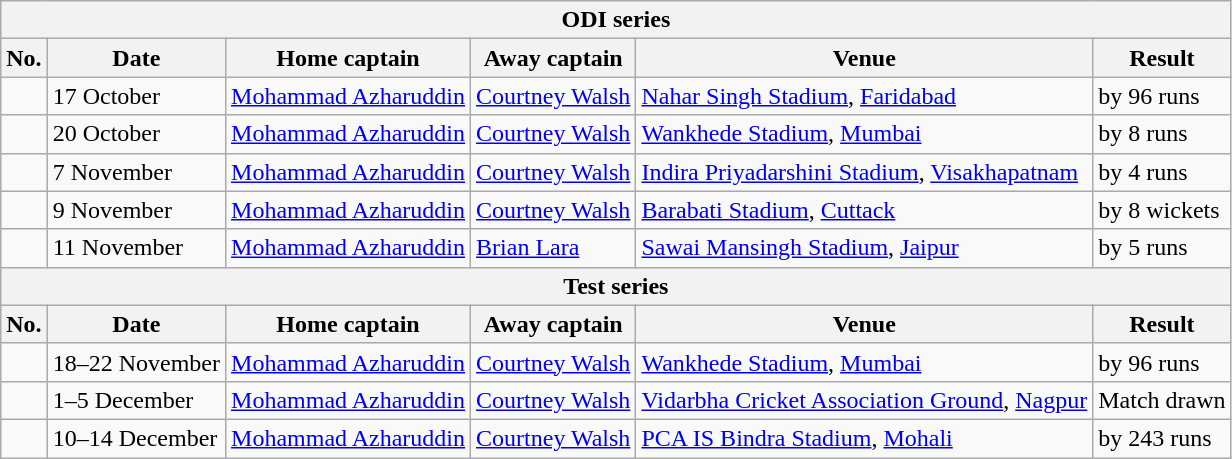<table class="wikitable">
<tr>
<th colspan="9">ODI series</th>
</tr>
<tr>
<th>No.</th>
<th>Date</th>
<th>Home captain</th>
<th>Away captain</th>
<th>Venue</th>
<th>Result</th>
</tr>
<tr>
<td></td>
<td>17 October</td>
<td><a href='#'>Mohammad Azharuddin</a></td>
<td><a href='#'>Courtney Walsh</a></td>
<td><a href='#'>Nahar Singh Stadium</a>, <a href='#'>Faridabad</a></td>
<td> by 96 runs</td>
</tr>
<tr>
<td></td>
<td>20 October</td>
<td><a href='#'>Mohammad Azharuddin</a></td>
<td><a href='#'>Courtney Walsh</a></td>
<td><a href='#'>Wankhede Stadium</a>, <a href='#'>Mumbai</a></td>
<td> by 8 runs</td>
</tr>
<tr>
<td></td>
<td>7 November</td>
<td><a href='#'>Mohammad Azharuddin</a></td>
<td><a href='#'>Courtney Walsh</a></td>
<td><a href='#'>Indira Priyadarshini Stadium</a>, <a href='#'>Visakhapatnam</a></td>
<td> by 4 runs</td>
</tr>
<tr>
<td></td>
<td>9 November</td>
<td><a href='#'>Mohammad Azharuddin</a></td>
<td><a href='#'>Courtney Walsh</a></td>
<td><a href='#'>Barabati Stadium</a>, <a href='#'>Cuttack</a></td>
<td> by 8 wickets</td>
</tr>
<tr>
<td></td>
<td>11 November</td>
<td><a href='#'>Mohammad Azharuddin</a></td>
<td><a href='#'>Brian Lara</a></td>
<td><a href='#'>Sawai Mansingh Stadium</a>, <a href='#'>Jaipur</a></td>
<td> by 5 runs</td>
</tr>
<tr>
<th colspan="9">Test series</th>
</tr>
<tr>
<th>No.</th>
<th>Date</th>
<th>Home captain</th>
<th>Away captain</th>
<th>Venue</th>
<th>Result</th>
</tr>
<tr>
<td></td>
<td>18–22 November</td>
<td><a href='#'>Mohammad Azharuddin</a></td>
<td><a href='#'>Courtney Walsh</a></td>
<td><a href='#'>Wankhede Stadium</a>, <a href='#'>Mumbai</a></td>
<td> by 96 runs</td>
</tr>
<tr>
<td></td>
<td>1–5 December</td>
<td><a href='#'>Mohammad Azharuddin</a></td>
<td><a href='#'>Courtney Walsh</a></td>
<td><a href='#'>Vidarbha Cricket Association Ground</a>, <a href='#'>Nagpur</a></td>
<td>Match drawn</td>
</tr>
<tr>
<td></td>
<td>10–14 December</td>
<td><a href='#'>Mohammad Azharuddin</a></td>
<td><a href='#'>Courtney Walsh</a></td>
<td><a href='#'>PCA IS Bindra Stadium</a>, <a href='#'>Mohali</a></td>
<td> by 243 runs</td>
</tr>
</table>
